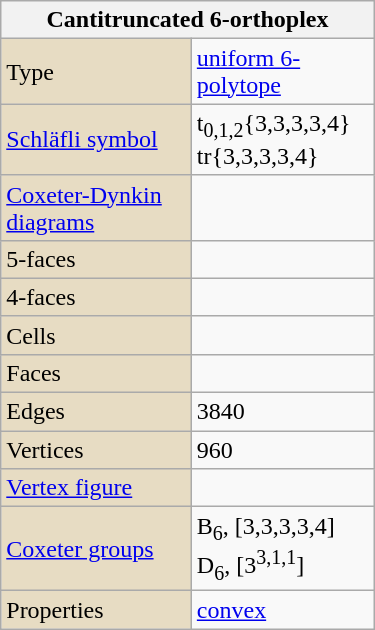<table class="wikitable" align="right" style="margin-left:10px" width="250">
<tr>
<th bgcolor=#e7dcc3 colspan=2>Cantitruncated 6-orthoplex</th>
</tr>
<tr>
<td bgcolor=#e7dcc3>Type</td>
<td><a href='#'>uniform 6-polytope</a></td>
</tr>
<tr>
<td bgcolor=#e7dcc3><a href='#'>Schläfli symbol</a></td>
<td>t<sub>0,1,2</sub>{3,3,3,3,4}<br>tr{3,3,3,3,4}</td>
</tr>
<tr>
<td bgcolor=#e7dcc3><a href='#'>Coxeter-Dynkin diagrams</a></td>
<td><br><br></td>
</tr>
<tr>
<td bgcolor=#e7dcc3>5-faces</td>
<td></td>
</tr>
<tr>
<td bgcolor=#e7dcc3>4-faces</td>
<td></td>
</tr>
<tr>
<td bgcolor=#e7dcc3>Cells</td>
<td></td>
</tr>
<tr>
<td bgcolor=#e7dcc3>Faces</td>
<td></td>
</tr>
<tr>
<td bgcolor=#e7dcc3>Edges</td>
<td>3840</td>
</tr>
<tr>
<td bgcolor=#e7dcc3>Vertices</td>
<td>960</td>
</tr>
<tr>
<td bgcolor=#e7dcc3><a href='#'>Vertex figure</a></td>
<td></td>
</tr>
<tr>
<td bgcolor=#e7dcc3><a href='#'>Coxeter groups</a></td>
<td>B<sub>6</sub>, [3,3,3,3,4]<br>D<sub>6</sub>, [3<sup>3,1,1</sup>]</td>
</tr>
<tr>
<td bgcolor=#e7dcc3>Properties</td>
<td><a href='#'>convex</a></td>
</tr>
</table>
